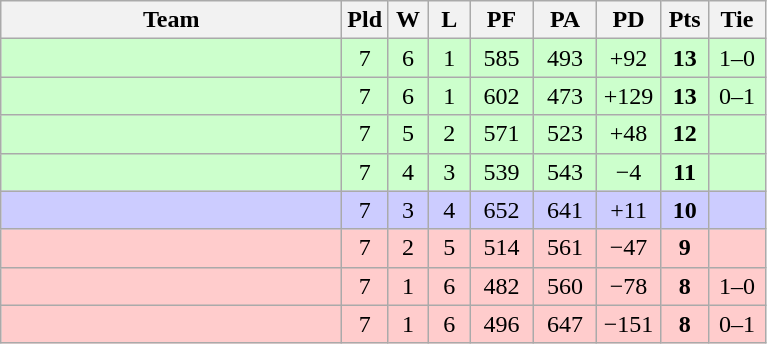<table class=wikitable style="text-align:center">
<tr>
<th width=220>Team</th>
<th width=20>Pld</th>
<th width=20>W</th>
<th width=20>L</th>
<th width=35>PF</th>
<th width=35>PA</th>
<th width=35>PD</th>
<th width=25>Pts</th>
<th width=30>Tie</th>
</tr>
<tr bgcolor=#ccffcc>
<td align=left></td>
<td>7</td>
<td>6</td>
<td>1</td>
<td>585</td>
<td>493</td>
<td>+92</td>
<td><strong>13</strong></td>
<td>1–0</td>
</tr>
<tr bgcolor=#ccffcc>
<td align=left></td>
<td>7</td>
<td>6</td>
<td>1</td>
<td>602</td>
<td>473</td>
<td>+129</td>
<td><strong>13</strong></td>
<td>0–1</td>
</tr>
<tr bgcolor=#ccffcc>
<td align=left></td>
<td>7</td>
<td>5</td>
<td>2</td>
<td>571</td>
<td>523</td>
<td>+48</td>
<td><strong>12</strong></td>
<td></td>
</tr>
<tr bgcolor=#ccffcc>
<td align=left></td>
<td>7</td>
<td>4</td>
<td>3</td>
<td>539</td>
<td>543</td>
<td>−4</td>
<td><strong>11</strong></td>
<td></td>
</tr>
<tr bgcolor=ccccff>
<td align=left></td>
<td>7</td>
<td>3</td>
<td>4</td>
<td>652</td>
<td>641</td>
<td>+11</td>
<td><strong>10</strong></td>
<td></td>
</tr>
<tr bgcolor=#ffcccc>
<td align=left></td>
<td>7</td>
<td>2</td>
<td>5</td>
<td>514</td>
<td>561</td>
<td>−47</td>
<td><strong>9</strong></td>
<td></td>
</tr>
<tr bgcolor=#ffcccc>
<td align=left></td>
<td>7</td>
<td>1</td>
<td>6</td>
<td>482</td>
<td>560</td>
<td>−78</td>
<td><strong>8</strong></td>
<td>1–0</td>
</tr>
<tr bgcolor=#ffcccc>
<td align=left></td>
<td>7</td>
<td>1</td>
<td>6</td>
<td>496</td>
<td>647</td>
<td>−151</td>
<td><strong>8</strong></td>
<td>0–1</td>
</tr>
</table>
